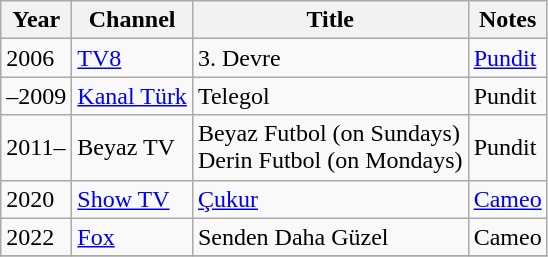<table class="wikitable" style="margin:left;">
<tr>
<th>Year</th>
<th>Channel</th>
<th>Title</th>
<th>Notes</th>
</tr>
<tr>
<td>2006</td>
<td><a href='#'>TV8</a></td>
<td>3. Devre</td>
<td><a href='#'>Pundit</a></td>
</tr>
<tr>
<td>–2009</td>
<td><a href='#'>Kanal Türk</a></td>
<td>Telegol</td>
<td>Pundit</td>
</tr>
<tr>
<td>2011–</td>
<td>Beyaz TV</td>
<td>Beyaz Futbol (on Sundays) <br> Derin Futbol (on Mondays)</td>
<td>Pundit</td>
</tr>
<tr>
<td>2020</td>
<td><a href='#'>Show TV</a></td>
<td><a href='#'>Çukur</a></td>
<td><a href='#'>Cameo</a></td>
</tr>
<tr>
<td>2022</td>
<td><a href='#'>Fox</a></td>
<td>Senden Daha Güzel</td>
<td>Cameo</td>
</tr>
<tr>
</tr>
</table>
